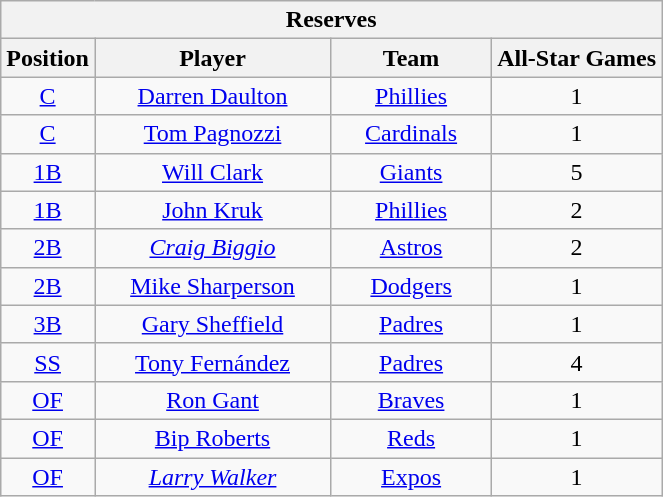<table class="wikitable" style="font-size: 100%; text-align:center;">
<tr>
<th colspan="4">Reserves</th>
</tr>
<tr>
<th>Position</th>
<th width="150">Player</th>
<th width="100">Team</th>
<th>All-Star Games</th>
</tr>
<tr>
<td><a href='#'>C</a></td>
<td><a href='#'>Darren Daulton</a></td>
<td><a href='#'>Phillies</a></td>
<td>1</td>
</tr>
<tr>
<td><a href='#'>C</a></td>
<td><a href='#'>Tom Pagnozzi</a></td>
<td><a href='#'>Cardinals</a></td>
<td>1</td>
</tr>
<tr>
<td><a href='#'>1B</a></td>
<td><a href='#'>Will Clark</a></td>
<td><a href='#'>Giants</a></td>
<td>5</td>
</tr>
<tr>
<td><a href='#'>1B</a></td>
<td><a href='#'>John Kruk</a></td>
<td><a href='#'>Phillies</a></td>
<td>2</td>
</tr>
<tr>
<td><a href='#'>2B</a></td>
<td><em><a href='#'>Craig Biggio</a></em></td>
<td><a href='#'>Astros</a></td>
<td>2</td>
</tr>
<tr>
<td><a href='#'>2B</a></td>
<td><a href='#'>Mike Sharperson</a></td>
<td><a href='#'>Dodgers</a></td>
<td>1</td>
</tr>
<tr>
<td><a href='#'>3B</a></td>
<td><a href='#'>Gary Sheffield</a></td>
<td><a href='#'>Padres</a></td>
<td>1</td>
</tr>
<tr>
<td><a href='#'>SS</a></td>
<td><a href='#'>Tony Fernández</a></td>
<td><a href='#'>Padres</a></td>
<td>4</td>
</tr>
<tr>
<td><a href='#'>OF</a></td>
<td><a href='#'>Ron Gant</a></td>
<td><a href='#'>Braves</a></td>
<td>1</td>
</tr>
<tr>
<td><a href='#'>OF</a></td>
<td><a href='#'>Bip Roberts</a></td>
<td><a href='#'>Reds</a></td>
<td>1</td>
</tr>
<tr>
<td><a href='#'>OF</a></td>
<td><em><a href='#'>Larry Walker</a></em></td>
<td><a href='#'>Expos</a></td>
<td>1</td>
</tr>
</table>
